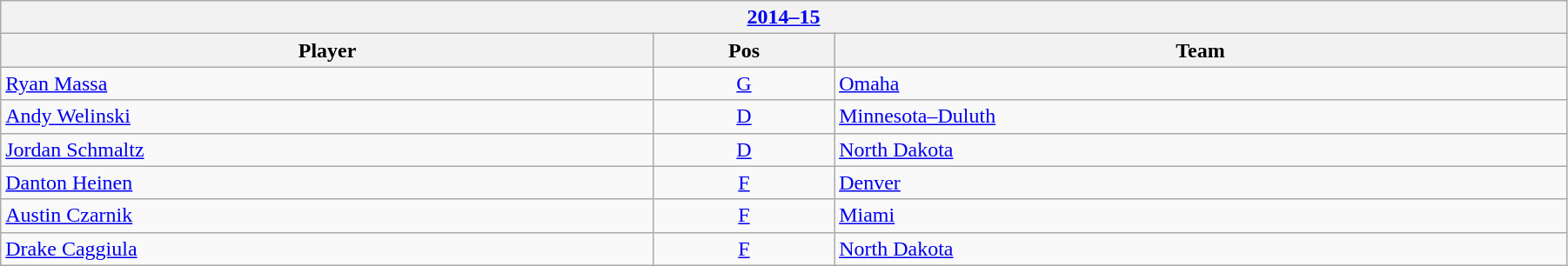<table class="wikitable" width=95%>
<tr>
<th colspan=3><a href='#'>2014–15</a></th>
</tr>
<tr>
<th>Player</th>
<th>Pos</th>
<th>Team</th>
</tr>
<tr>
<td><a href='#'>Ryan Massa</a></td>
<td align=center><a href='#'>G</a></td>
<td><a href='#'>Omaha</a></td>
</tr>
<tr>
<td><a href='#'>Andy Welinski</a></td>
<td align=center><a href='#'>D</a></td>
<td><a href='#'>Minnesota–Duluth</a></td>
</tr>
<tr>
<td><a href='#'>Jordan Schmaltz</a></td>
<td align=center><a href='#'>D</a></td>
<td><a href='#'>North Dakota</a></td>
</tr>
<tr>
<td><a href='#'>Danton Heinen</a></td>
<td align=center><a href='#'>F</a></td>
<td><a href='#'>Denver</a></td>
</tr>
<tr>
<td><a href='#'>Austin Czarnik</a></td>
<td align=center><a href='#'>F</a></td>
<td><a href='#'>Miami</a></td>
</tr>
<tr>
<td><a href='#'>Drake Caggiula</a></td>
<td align=center><a href='#'>F</a></td>
<td><a href='#'>North Dakota</a></td>
</tr>
</table>
